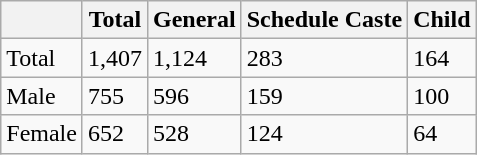<table class="wikitable">
<tr>
<th></th>
<th>Total</th>
<th>General</th>
<th>Schedule Caste</th>
<th>Child</th>
</tr>
<tr>
<td>Total</td>
<td>1,407</td>
<td>1,124</td>
<td>283</td>
<td>164</td>
</tr>
<tr>
<td>Male</td>
<td>755</td>
<td>596</td>
<td>159</td>
<td>100</td>
</tr>
<tr>
<td>Female</td>
<td>652</td>
<td>528</td>
<td>124</td>
<td>64</td>
</tr>
</table>
